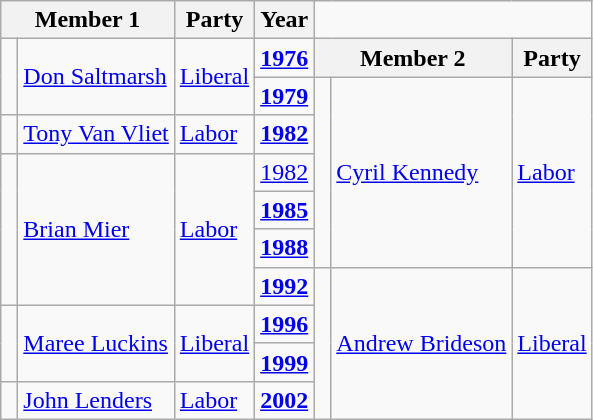<table class="wikitable">
<tr>
<th colspan="2">Member 1</th>
<th>Party</th>
<th>Year</th>
</tr>
<tr>
<td rowspan=2 > </td>
<td rowspan=2><a href='#'>Don Saltmarsh</a></td>
<td rowspan=2><a href='#'>Liberal</a></td>
<td><strong><a href='#'>1976</a></strong></td>
<th colspan="2">Member 2</th>
<th>Party</th>
</tr>
<tr>
<td><strong><a href='#'>1979</a></strong></td>
<td rowspan=5 > </td>
<td rowspan=5><a href='#'>Cyril Kennedy</a></td>
<td rowspan=5><a href='#'>Labor</a></td>
</tr>
<tr>
<td> </td>
<td><a href='#'>Tony Van Vliet</a></td>
<td><a href='#'>Labor</a></td>
<td><strong><a href='#'>1982</a></strong></td>
</tr>
<tr>
<td rowspan=4 > </td>
<td rowspan=4><a href='#'>Brian Mier</a></td>
<td rowspan=4><a href='#'>Labor</a></td>
<td><a href='#'>1982</a></td>
</tr>
<tr>
<td><strong><a href='#'>1985</a></strong></td>
</tr>
<tr>
<td><strong><a href='#'>1988</a></strong></td>
</tr>
<tr>
<td><strong><a href='#'>1992</a></strong></td>
<td rowspan=4  > </td>
<td rowspan=4><a href='#'>Andrew Brideson</a></td>
<td rowspan=4><a href='#'>Liberal</a></td>
</tr>
<tr>
<td rowspan=2 > </td>
<td rowspan=2><a href='#'>Maree Luckins</a></td>
<td rowspan=2><a href='#'>Liberal</a></td>
<td><strong><a href='#'>1996</a></strong></td>
</tr>
<tr>
<td><strong><a href='#'>1999</a></strong></td>
</tr>
<tr>
<td> </td>
<td><a href='#'>John Lenders</a></td>
<td><a href='#'>Labor</a></td>
<td><strong><a href='#'>2002</a></strong></td>
</tr>
</table>
